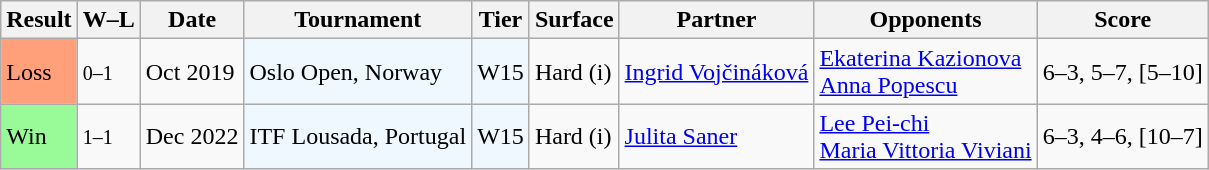<table class="sortable wikitable">
<tr>
<th>Result</th>
<th class="unsortable">W–L</th>
<th>Date</th>
<th>Tournament</th>
<th>Tier</th>
<th>Surface</th>
<th>Partner</th>
<th>Opponents</th>
<th class="unsortable">Score</th>
</tr>
<tr>
<td style="background:#ffa07a;">Loss</td>
<td><small>0–1</small></td>
<td>Oct 2019</td>
<td style="background:#f0f8ff;">Oslo Open, Norway</td>
<td style="background:#f0f8ff;">W15</td>
<td>Hard (i)</td>
<td> <a href='#'>Ingrid Vojčináková</a></td>
<td> <a href='#'>Ekaterina Kazionova</a> <br>  <a href='#'>Anna Popescu</a></td>
<td>6–3, 5–7, [5–10]</td>
</tr>
<tr>
<td style="background:#98fb98;">Win</td>
<td><small>1–1</small></td>
<td>Dec 2022</td>
<td style="background:#f0f8ff;">ITF Lousada, Portugal</td>
<td style="background:#f0f8ff;">W15</td>
<td>Hard (i)</td>
<td> <a href='#'>Julita Saner</a></td>
<td> <a href='#'>Lee Pei-chi</a> <br>  <a href='#'>Maria Vittoria Viviani</a></td>
<td>6–3, 4–6, [10–7]</td>
</tr>
</table>
